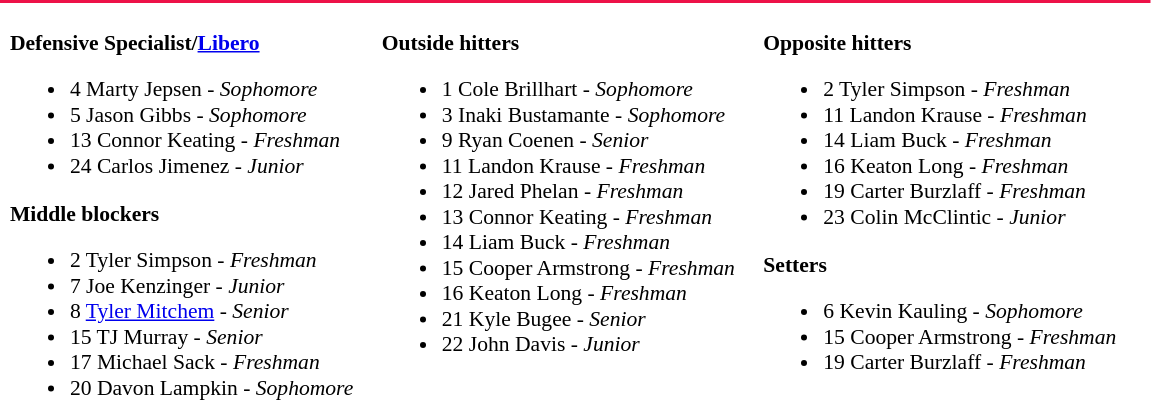<table class="toccolours" style="border-collapse:collapse; font-size:90%;">
<tr>
<td colspan="7" style=background:#ED1248;color:#FFFFFF; border: 2px solid #FFFFFF;></td>
</tr>
<tr>
</tr>
<tr>
<td width="03"> </td>
<td valign="top"><br><strong>Defensive Specialist/<a href='#'>Libero</a></strong><ul><li>4 Marty Jepsen - <em>Sophomore</em></li><li>5 Jason Gibbs - <em> Sophomore</em></li><li>13 Connor Keating - <em>Freshman</em></li><li>24 Carlos Jimenez - <em> Junior</em></li></ul><strong>Middle blockers</strong><ul><li>2 Tyler Simpson - <em>Freshman</em></li><li>7 Joe Kenzinger - <em> Junior</em></li><li>8 <a href='#'>Tyler Mitchem</a> - <em> Senior</em></li><li>15 TJ Murray - <em> Senior</em></li><li>17 Michael Sack  - <em> Freshman</em></li><li>20 Davon Lampkin - <em>Sophomore</em></li></ul></td>
<td width="15"> </td>
<td valign="top"><br><strong>Outside hitters</strong><ul><li>1 Cole Brillhart - <em> Sophomore</em></li><li>3 Inaki Bustamante - <em>Sophomore</em></li><li>9 Ryan Coenen - <em>Senior</em></li><li>11 Landon Krause - <em>Freshman</em></li><li>12 Jared Phelan - <em> Freshman</em></li><li>13 Connor Keating - <em>Freshman</em></li><li>14 Liam Buck  - <em>Freshman</em></li><li>15 Cooper Armstrong - <em>Freshman</em></li><li>16 Keaton Long - <em>Freshman</em></li><li>21 Kyle Bugee - <em>Senior</em></li><li>22 John Davis - <em>Junior</em></li></ul></td>
<td width="15"> </td>
<td valign="top"><br><strong>Opposite hitters</strong><ul><li>2 Tyler Simpson - <em>Freshman</em></li><li>11 Landon Krause - <em>Freshman</em></li><li>14 Liam Buck - <em>Freshman</em></li><li>16 Keaton Long - <em>Freshman</em></li><li>19 Carter Burzlaff - <em> Freshman</em></li><li>23 Colin McClintic - <em> Junior</em></li></ul><strong>Setters</strong><ul><li>6 Kevin Kauling - <em>Sophomore</em></li><li>15 Cooper Armstrong - <em>Freshman</em></li><li>19 Carter Burzlaff - <em> Freshman</em></li></ul></td>
<td width="20"> </td>
</tr>
</table>
